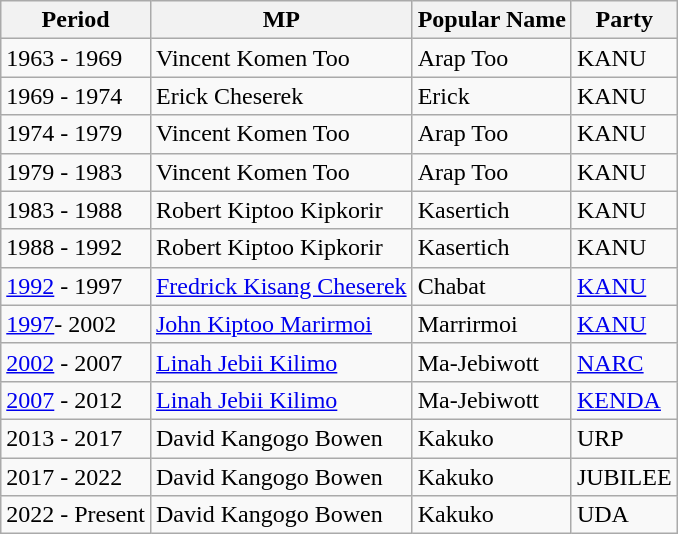<table class="wikitable">
<tr>
<th>Period</th>
<th>MP </th>
<th>Popular Name</th>
<th>Party</th>
</tr>
<tr>
<td>1963 - 1969</td>
<td>Vincent Komen Too</td>
<td>Arap Too</td>
<td>KANU</td>
</tr>
<tr>
<td>1969 - 1974</td>
<td>Erick Cheserek</td>
<td>Erick</td>
<td>KANU</td>
</tr>
<tr>
<td>1974 - 1979</td>
<td>Vincent Komen Too</td>
<td>Arap Too</td>
<td>KANU</td>
</tr>
<tr>
<td>1979 - 1983</td>
<td>Vincent Komen Too</td>
<td>Arap Too</td>
<td>KANU</td>
</tr>
<tr>
<td>1983 - 1988</td>
<td>Robert Kiptoo Kipkorir</td>
<td>Kasertich</td>
<td>KANU</td>
</tr>
<tr>
<td>1988 - 1992</td>
<td>Robert Kiptoo Kipkorir</td>
<td>Kasertich</td>
<td>KANU</td>
</tr>
<tr>
<td><a href='#'>1992</a> - 1997</td>
<td><a href='#'>Fredrick Kisang Cheserek</a></td>
<td>Chabat</td>
<td><a href='#'>KANU</a></td>
</tr>
<tr>
<td><a href='#'>1997</a>- 2002</td>
<td><a href='#'>John Kiptoo Marirmoi</a></td>
<td>Marrirmoi</td>
<td><a href='#'>KANU</a></td>
</tr>
<tr>
<td><a href='#'>2002</a> - 2007</td>
<td><a href='#'>Linah Jebii Kilimo</a></td>
<td>Ma-Jebiwott</td>
<td><a href='#'>NARC</a></td>
</tr>
<tr>
<td><a href='#'>2007</a> - 2012</td>
<td><a href='#'>Linah Jebii Kilimo</a></td>
<td>Ma-Jebiwott</td>
<td><a href='#'>KENDA</a></td>
</tr>
<tr>
<td>2013 - 2017</td>
<td>David Kangogo Bowen</td>
<td>Kakuko</td>
<td>URP</td>
</tr>
<tr>
<td>2017 - 2022</td>
<td>David Kangogo Bowen</td>
<td>Kakuko</td>
<td>JUBILEE</td>
</tr>
<tr>
<td>2022 - Present</td>
<td>David Kangogo Bowen</td>
<td>Kakuko</td>
<td>UDA</td>
</tr>
</table>
